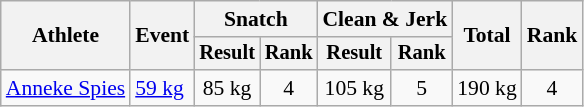<table class="wikitable" style="font-size:90%; text-align:center">
<tr>
<th rowspan=2>Athlete</th>
<th rowspan=2>Event</th>
<th colspan="2">Snatch</th>
<th colspan="2">Clean & Jerk</th>
<th rowspan="2">Total</th>
<th rowspan="2">Rank</th>
</tr>
<tr style="font-size:95%">
<th>Result</th>
<th>Rank</th>
<th>Result</th>
<th>Rank</th>
</tr>
<tr>
<td align=left><a href='#'>Anneke Spies</a></td>
<td align=left><a href='#'>59 kg</a></td>
<td>85 kg</td>
<td>4</td>
<td>105 kg</td>
<td>5</td>
<td>190 kg</td>
<td>4</td>
</tr>
</table>
